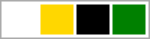<table style=" width: 100px; border: 1px solid #aaaaaa">
<tr>
<td style="background-color:white"> </td>
<td style="background-color:gold"> </td>
<td style="background-color:black"> </td>
<td style="background-color:green"> </td>
</tr>
</table>
